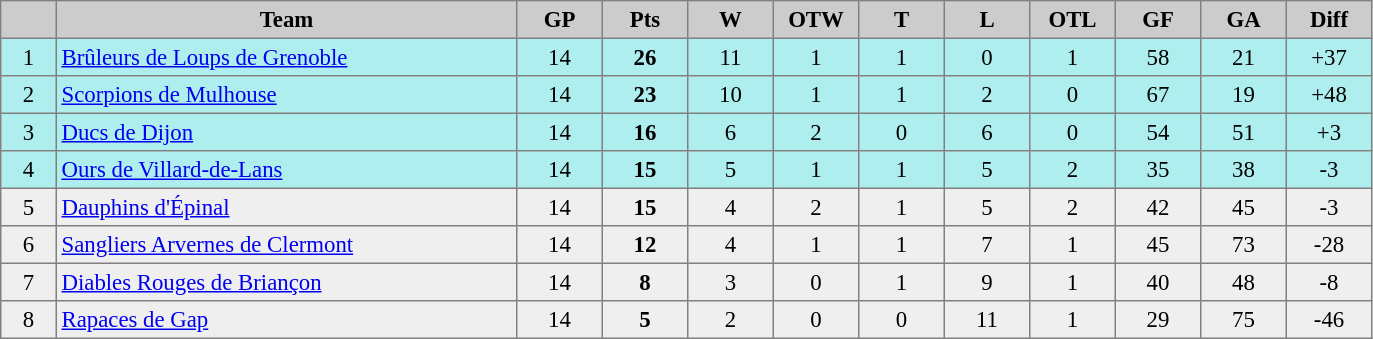<table cellpadding="3" cellspacing="0" border="1" style="font-size: 95%; border: gray solid 1px; border-collapse: collapse; text-align:center;">
<tr bgcolor="#CCCCCC">
<th width="30"></th>
<th width="300">Team</th>
<th width="50">GP</th>
<th width="50">Pts</th>
<th width="50">W</th>
<th width="50">OTW</th>
<th width="50">T</th>
<th width="50">L</th>
<th width="50">OTL</th>
<th width="50">GF</th>
<th width="50">GA</th>
<th width="50">Diff</th>
</tr>
<tr bgcolor="#AFEEEE">
<td>1</td>
<td align="left"><a href='#'>Brûleurs de Loups de Grenoble</a></td>
<td>14</td>
<td><strong>26</strong></td>
<td>11</td>
<td>1</td>
<td>1</td>
<td>0</td>
<td>1</td>
<td>58</td>
<td>21</td>
<td>+37</td>
</tr>
<tr bgcolor="#AFEEEE">
<td>2</td>
<td align="left"><a href='#'>Scorpions de Mulhouse</a></td>
<td>14</td>
<td><strong>23</strong></td>
<td>10</td>
<td>1</td>
<td>1</td>
<td>2</td>
<td>0</td>
<td>67</td>
<td>19</td>
<td>+48</td>
</tr>
<tr bgcolor="#AFEEEE">
<td>3</td>
<td align="left"><a href='#'>Ducs de Dijon</a></td>
<td>14</td>
<td><strong>16</strong></td>
<td>6</td>
<td>2</td>
<td>0</td>
<td>6</td>
<td>0</td>
<td>54</td>
<td>51</td>
<td>+3</td>
</tr>
<tr bgcolor="#AFEEEE">
<td>4</td>
<td align="left"><a href='#'>Ours de Villard-de-Lans</a></td>
<td>14</td>
<td><strong>15</strong></td>
<td>5</td>
<td>1</td>
<td>1</td>
<td>5</td>
<td>2</td>
<td>35</td>
<td>38</td>
<td>-3</td>
</tr>
<tr bgcolor="#EFEFEF">
<td>5</td>
<td align="left"><a href='#'>Dauphins d'Épinal</a></td>
<td>14</td>
<td><strong>15</strong></td>
<td>4</td>
<td>2</td>
<td>1</td>
<td>5</td>
<td>2</td>
<td>42</td>
<td>45</td>
<td>-3</td>
</tr>
<tr bgcolor="#EFEFEF">
<td>6</td>
<td align="left"><a href='#'>Sangliers Arvernes de Clermont</a></td>
<td>14</td>
<td><strong>12</strong></td>
<td>4</td>
<td>1</td>
<td>1</td>
<td>7</td>
<td>1</td>
<td>45</td>
<td>73</td>
<td>-28</td>
</tr>
<tr bgcolor="#EFEFEF">
<td>7</td>
<td align="left"><a href='#'>Diables Rouges de Briançon</a></td>
<td>14</td>
<td><strong>8</strong></td>
<td>3</td>
<td>0</td>
<td>1</td>
<td>9</td>
<td>1</td>
<td>40</td>
<td>48</td>
<td>-8</td>
</tr>
<tr bgcolor="#EFEFEF">
<td>8</td>
<td align="left"><a href='#'>Rapaces de Gap</a></td>
<td>14</td>
<td><strong>5</strong></td>
<td>2</td>
<td>0</td>
<td>0</td>
<td>11</td>
<td>1</td>
<td>29</td>
<td>75</td>
<td>-46</td>
</tr>
</table>
